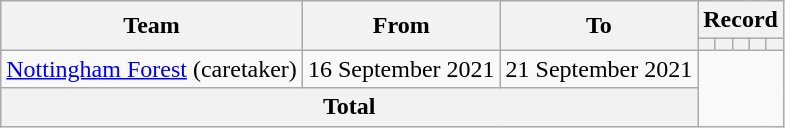<table class="wikitable" style="text-align:center">
<tr>
<th rowspan="2">Team</th>
<th rowspan="2">From</th>
<th rowspan="2">To</th>
<th colspan="5">Record</th>
</tr>
<tr>
<th></th>
<th></th>
<th></th>
<th></th>
<th></th>
</tr>
<tr>
<td align="left"><a href='#'>Nottingham Forest</a> (caretaker)</td>
<td align="left">16 September 2021</td>
<td align="left">21 September 2021<br></td>
</tr>
<tr>
<th colspan="3">Total<br></th>
</tr>
</table>
